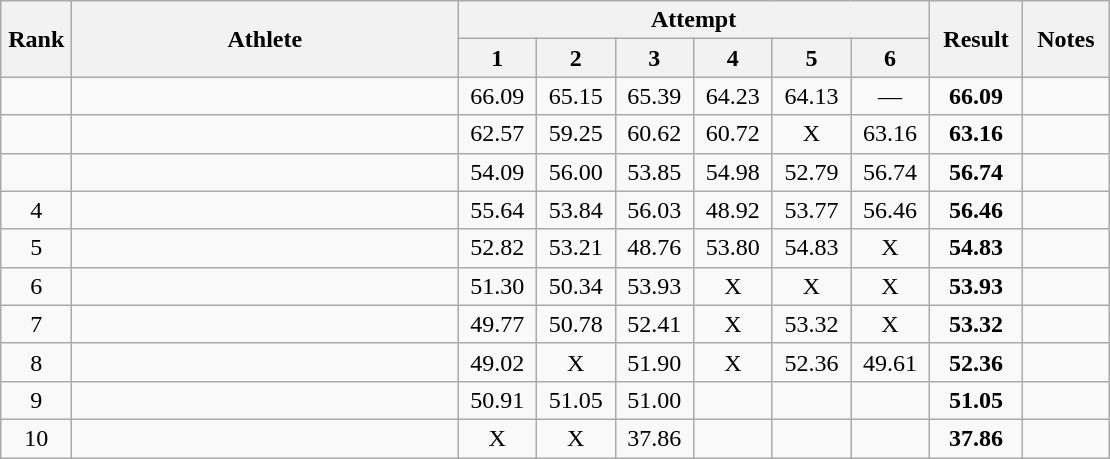<table class="wikitable" style="text-align:center">
<tr>
<th rowspan=2 width=40>Rank</th>
<th rowspan=2 width=250>Athlete</th>
<th colspan=6>Attempt</th>
<th rowspan=2 width=55>Result</th>
<th rowspan=2 width=50>Notes</th>
</tr>
<tr>
<th width=45>1</th>
<th width=45>2</th>
<th width=45>3</th>
<th width=45>4</th>
<th width=45>5</th>
<th width=45>6</th>
</tr>
<tr>
<td></td>
<td align=left></td>
<td>66.09</td>
<td>65.15</td>
<td>65.39</td>
<td>64.23</td>
<td>64.13</td>
<td>—</td>
<td><strong>66.09</strong></td>
<td></td>
</tr>
<tr>
<td></td>
<td align=left></td>
<td>62.57</td>
<td>59.25</td>
<td>60.62</td>
<td>60.72</td>
<td>X</td>
<td>63.16</td>
<td><strong>63.16</strong></td>
<td></td>
</tr>
<tr>
<td></td>
<td align=left></td>
<td>54.09</td>
<td>56.00</td>
<td>53.85</td>
<td>54.98</td>
<td>52.79</td>
<td>56.74</td>
<td><strong>56.74</strong></td>
<td></td>
</tr>
<tr>
<td>4</td>
<td align=left></td>
<td>55.64</td>
<td>53.84</td>
<td>56.03</td>
<td>48.92</td>
<td>53.77</td>
<td>56.46</td>
<td><strong>56.46</strong></td>
<td></td>
</tr>
<tr>
<td>5</td>
<td align=left></td>
<td>52.82</td>
<td>53.21</td>
<td>48.76</td>
<td>53.80</td>
<td>54.83</td>
<td>X</td>
<td><strong>54.83</strong></td>
<td></td>
</tr>
<tr>
<td>6</td>
<td align=left></td>
<td>51.30</td>
<td>50.34</td>
<td>53.93</td>
<td>X</td>
<td>X</td>
<td>X</td>
<td><strong>53.93</strong></td>
<td></td>
</tr>
<tr>
<td>7</td>
<td align=left></td>
<td>49.77</td>
<td>50.78</td>
<td>52.41</td>
<td>X</td>
<td>53.32</td>
<td>X</td>
<td><strong>53.32</strong></td>
<td></td>
</tr>
<tr>
<td>8</td>
<td align=left></td>
<td>49.02</td>
<td>X</td>
<td>51.90</td>
<td>X</td>
<td>52.36</td>
<td>49.61</td>
<td><strong>52.36</strong></td>
<td></td>
</tr>
<tr>
<td>9</td>
<td align=left></td>
<td>50.91</td>
<td>51.05</td>
<td>51.00</td>
<td></td>
<td></td>
<td></td>
<td><strong>51.05</strong></td>
<td></td>
</tr>
<tr>
<td>10</td>
<td align=left></td>
<td>X</td>
<td>X</td>
<td>37.86</td>
<td></td>
<td></td>
<td></td>
<td><strong>37.86</strong></td>
<td></td>
</tr>
</table>
